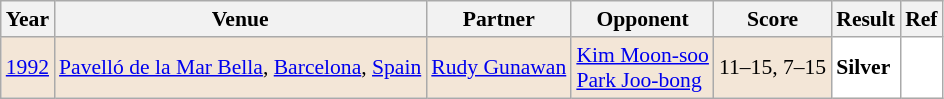<table class="sortable wikitable" style="font-size: 90%;">
<tr>
<th>Year</th>
<th>Venue</th>
<th>Partner</th>
<th>Opponent</th>
<th>Score</th>
<th>Result</th>
<th>Ref</th>
</tr>
<tr style="background:#F3E6D7">
<td align="center"><a href='#'>1992</a></td>
<td align="left"><a href='#'>Pavelló de la Mar Bella</a>, <a href='#'>Barcelona</a>, <a href='#'>Spain</a></td>
<td align="left"> <a href='#'>Rudy Gunawan</a></td>
<td align="left"> <a href='#'>Kim Moon-soo</a> <br>  <a href='#'>Park Joo-bong</a></td>
<td align="left">11–15, 7–15</td>
<td style="text-align:left; background:white"> <strong>Silver</strong></td>
<td style="text-align:center; background:white"></td>
</tr>
</table>
